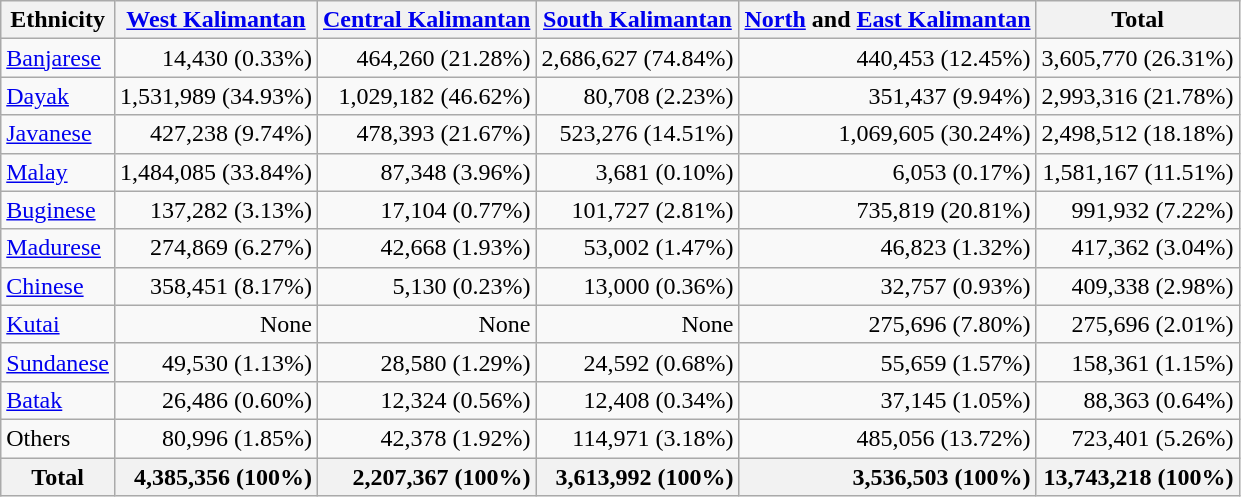<table class="wikitable sortable">
<tr>
<th>Ethnicity</th>
<th><a href='#'>West Kalimantan</a></th>
<th><a href='#'>Central Kalimantan</a></th>
<th><a href='#'>South Kalimantan</a></th>
<th><a href='#'>North</a> and <a href='#'>East Kalimantan</a></th>
<th>Total</th>
</tr>
<tr>
<td><a href='#'>Banjarese</a></td>
<td style="text-align: right;">14,430 (0.33%)</td>
<td style="text-align: right;">464,260 (21.28%)</td>
<td style="text-align: right;">2,686,627 (74.84%)</td>
<td style="text-align: right;">440,453 (12.45%)</td>
<td style="text-align: right;">3,605,770 (26.31%)</td>
</tr>
<tr>
<td><a href='#'>Dayak</a></td>
<td style="text-align: right;">1,531,989 (34.93%)</td>
<td style="text-align: right;">1,029,182 (46.62%)</td>
<td style="text-align: right;">80,708 (2.23%)</td>
<td style="text-align: right;">351,437 (9.94%)</td>
<td style="text-align: right;">2,993,316 (21.78%)</td>
</tr>
<tr>
<td><a href='#'>Javanese</a></td>
<td style="text-align: right;">427,238 (9.74%)</td>
<td style="text-align: right;">478,393 (21.67%)</td>
<td style="text-align: right;">523,276 (14.51%)</td>
<td style="text-align: right;">1,069,605 (30.24%)</td>
<td style="text-align: right;">2,498,512 (18.18%)</td>
</tr>
<tr>
<td><a href='#'>Malay</a></td>
<td style="text-align: right;">1,484,085 (33.84%)</td>
<td style="text-align: right;">87,348 (3.96%)</td>
<td style="text-align: right;">3,681 (0.10%)</td>
<td style="text-align: right;">6,053 (0.17%)</td>
<td style="text-align: right;">1,581,167 (11.51%)</td>
</tr>
<tr>
<td><a href='#'>Buginese</a></td>
<td style="text-align: right;">137,282 (3.13%)</td>
<td style="text-align: right;">17,104 (0.77%)</td>
<td style="text-align: right;">101,727 (2.81%)</td>
<td style="text-align: right;">735,819 (20.81%)</td>
<td style="text-align: right;">991,932 (7.22%)</td>
</tr>
<tr>
<td><a href='#'>Madurese</a></td>
<td style="text-align: right;">274,869 (6.27%)</td>
<td style="text-align: right;">42,668 (1.93%)</td>
<td style="text-align: right;">53,002 (1.47%)</td>
<td style="text-align: right;">46,823 (1.32%)</td>
<td style="text-align: right;">417,362 (3.04%)</td>
</tr>
<tr>
<td><a href='#'>Chinese</a></td>
<td style="text-align: right;">358,451 (8.17%)</td>
<td style="text-align: right;">5,130 (0.23%)</td>
<td style="text-align: right;">13,000 (0.36%)</td>
<td style="text-align: right;">32,757 (0.93%)</td>
<td style="text-align: right;">409,338 (2.98%)</td>
</tr>
<tr>
<td><a href='#'>Kutai</a></td>
<td style="text-align: right;">None</td>
<td style="text-align: right;">None</td>
<td style="text-align: right;">None</td>
<td style="text-align: right;">275,696 (7.80%)</td>
<td style="text-align: right;">275,696 (2.01%)</td>
</tr>
<tr>
<td><a href='#'>Sundanese</a></td>
<td style="text-align: right;">49,530 (1.13%)</td>
<td style="text-align: right;">28,580 (1.29%)</td>
<td style="text-align: right;">24,592 (0.68%)</td>
<td style="text-align: right;">55,659 (1.57%)</td>
<td style="text-align: right;">158,361 (1.15%)</td>
</tr>
<tr>
<td><a href='#'>Batak</a></td>
<td style="text-align: right;">26,486 (0.60%)</td>
<td style="text-align: right;">12,324 (0.56%)</td>
<td style="text-align: right;">12,408 (0.34%)</td>
<td style="text-align: right;">37,145 (1.05%)</td>
<td style="text-align: right;">88,363 (0.64%)</td>
</tr>
<tr>
<td>Others</td>
<td style="text-align: right;">80,996 (1.85%)</td>
<td style="text-align: right;">42,378 (1.92%)</td>
<td style="text-align: right;">114,971 (3.18%)</td>
<td style="text-align: right;">485,056 (13.72%)</td>
<td style="text-align: right;">723,401 (5.26%)</td>
</tr>
<tr>
<th>Total</th>
<th style="text-align: right;">4,385,356 (100%)</th>
<th style="text-align: right;">2,207,367 (100%)</th>
<th style="text-align: right;">3,613,992 (100%)</th>
<th style="text-align: right;">3,536,503 (100%)</th>
<th style="text-align: right;">13,743,218 (100%)</th>
</tr>
</table>
